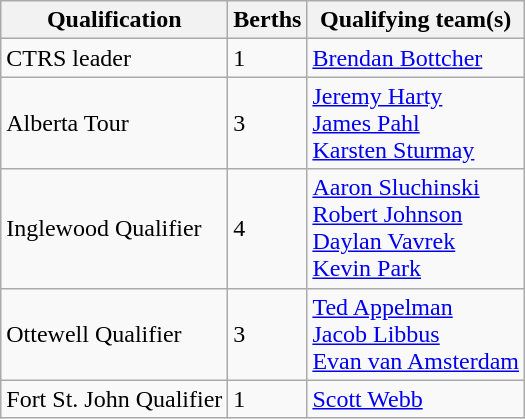<table class="wikitable" border="1">
<tr>
<th>Qualification</th>
<th>Berths</th>
<th>Qualifying team(s)</th>
</tr>
<tr>
<td>CTRS leader</td>
<td>1</td>
<td><a href='#'>Brendan Bottcher</a></td>
</tr>
<tr>
<td>Alberta Tour</td>
<td>3</td>
<td><a href='#'>Jeremy Harty</a> <br> <a href='#'>James Pahl</a> <br> <a href='#'>Karsten Sturmay</a></td>
</tr>
<tr>
<td>Inglewood Qualifier</td>
<td>4</td>
<td><a href='#'>Aaron Sluchinski</a> <br> <a href='#'>Robert Johnson</a> <br> <a href='#'>Daylan Vavrek</a> <br> <a href='#'>Kevin Park</a></td>
</tr>
<tr>
<td>Ottewell Qualifier</td>
<td>3</td>
<td><a href='#'>Ted Appelman</a> <br> <a href='#'>Jacob Libbus</a> <br> <a href='#'>Evan van Amsterdam</a></td>
</tr>
<tr>
<td>Fort St. John Qualifier</td>
<td>1</td>
<td><a href='#'>Scott Webb</a></td>
</tr>
</table>
